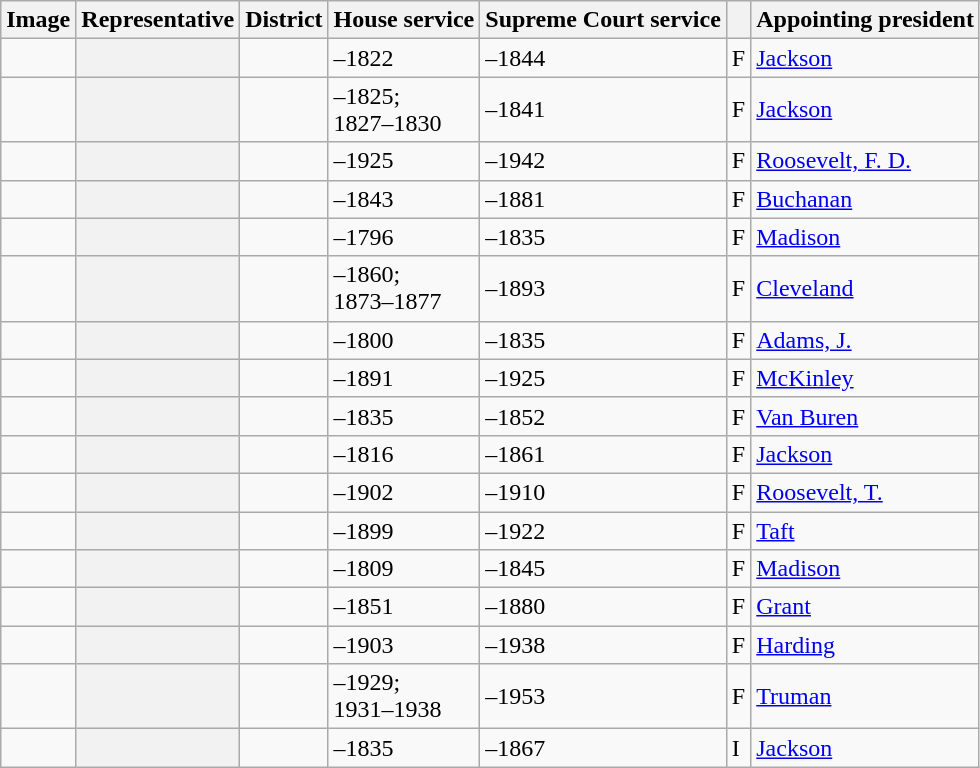<table class="sortable wikitable">
<tr>
<th scope="col">Image</th>
<th scope="col">Representative</th>
<th scope="col">District</th>
<th scope="col">House service</th>
<th scope="col">Supreme Court service</th>
<th scope="col"></th>
<th scope="col">Appointing president</th>
</tr>
<tr>
<td></td>
<th scope="row"></th>
<td></td>
<td>–1822</td>
<td>–1844</td>
<td>F</td>
<td><a href='#'>Jackson</a></td>
</tr>
<tr>
<td></td>
<th scope="row"></th>
<td></td>
<td>–1825;<br>1827–1830</td>
<td>–1841</td>
<td>F</td>
<td><a href='#'>Jackson</a></td>
</tr>
<tr>
<td></td>
<th scope="row"></th>
<td></td>
<td>–1925</td>
<td>–1942</td>
<td>F</td>
<td><a href='#'>Roosevelt, F. D.</a></td>
</tr>
<tr>
<td></td>
<th scope="row"></th>
<td></td>
<td>–1843</td>
<td>–1881</td>
<td>F</td>
<td><a href='#'>Buchanan</a></td>
</tr>
<tr>
<td></td>
<th scope="row"></th>
<td></td>
<td>–1796</td>
<td>–1835</td>
<td>F</td>
<td><a href='#'>Madison</a></td>
</tr>
<tr>
<td></td>
<th scope="row"></th>
<td></td>
<td>–1860;<br>1873–1877</td>
<td>–1893</td>
<td>F</td>
<td><a href='#'>Cleveland</a></td>
</tr>
<tr>
<td></td>
<th scope="row"></th>
<td></td>
<td>–1800</td>
<td>–1835</td>
<td>F</td>
<td><a href='#'>Adams, J.</a></td>
</tr>
<tr>
<td></td>
<th scope="row"></th>
<td></td>
<td>–1891</td>
<td>–1925</td>
<td>F</td>
<td><a href='#'>McKinley</a></td>
</tr>
<tr>
<td></td>
<th scope="row"></th>
<td></td>
<td>–1835</td>
<td>–1852</td>
<td>F</td>
<td><a href='#'>Van Buren</a></td>
</tr>
<tr>
<td></td>
<th scope="row"></th>
<td></td>
<td>–1816</td>
<td>–1861</td>
<td>F</td>
<td><a href='#'>Jackson</a></td>
</tr>
<tr>
<td></td>
<th scope="row"></th>
<td></td>
<td>–1902</td>
<td>–1910</td>
<td>F</td>
<td><a href='#'>Roosevelt, T.</a></td>
</tr>
<tr>
<td></td>
<th scope="row"></th>
<td></td>
<td>–1899</td>
<td>–1922</td>
<td>F</td>
<td><a href='#'>Taft</a></td>
</tr>
<tr>
<td></td>
<th scope="row"></th>
<td></td>
<td>–1809</td>
<td>–1845</td>
<td>F</td>
<td><a href='#'>Madison</a></td>
</tr>
<tr>
<td></td>
<th scope="row"></th>
<td></td>
<td>–1851</td>
<td>–1880</td>
<td>F</td>
<td><a href='#'>Grant</a></td>
</tr>
<tr>
<td></td>
<th scope="row"></th>
<td></td>
<td>–1903</td>
<td>–1938</td>
<td>F</td>
<td><a href='#'>Harding</a></td>
</tr>
<tr>
<td></td>
<th scope="row"></th>
<td></td>
<td>–1929;<br>1931–1938</td>
<td>–1953</td>
<td>F</td>
<td><a href='#'>Truman</a></td>
</tr>
<tr>
<td></td>
<th scope="row"></th>
<td></td>
<td>–1835</td>
<td>–1867</td>
<td>I</td>
<td><a href='#'>Jackson</a></td>
</tr>
</table>
